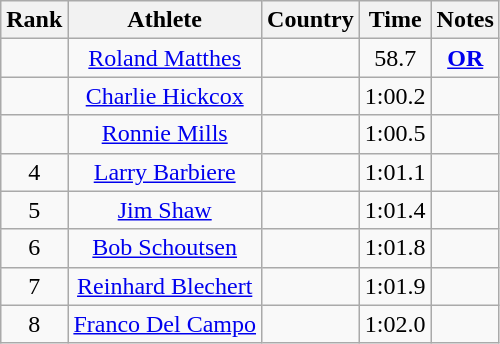<table class="wikitable sortable" style="text-align:center">
<tr>
<th>Rank</th>
<th>Athlete</th>
<th>Country</th>
<th>Time</th>
<th>Notes</th>
</tr>
<tr>
<td></td>
<td><a href='#'>Roland Matthes</a></td>
<td align=left></td>
<td>58.7</td>
<td><strong><a href='#'>OR</a></strong></td>
</tr>
<tr>
<td></td>
<td><a href='#'>Charlie Hickcox</a></td>
<td align=left></td>
<td>1:00.2</td>
<td><strong>  </strong></td>
</tr>
<tr>
<td></td>
<td><a href='#'>Ronnie Mills</a></td>
<td align=left></td>
<td>1:00.5</td>
<td><strong> </strong></td>
</tr>
<tr>
<td>4</td>
<td><a href='#'>Larry Barbiere</a></td>
<td align=left></td>
<td>1:01.1</td>
<td><strong> </strong></td>
</tr>
<tr>
<td>5</td>
<td><a href='#'>Jim Shaw</a></td>
<td align=left></td>
<td>1:01.4</td>
<td><strong> </strong></td>
</tr>
<tr>
<td>6</td>
<td><a href='#'>Bob Schoutsen</a></td>
<td align=left></td>
<td>1:01.8</td>
<td><strong> </strong></td>
</tr>
<tr>
<td>7</td>
<td><a href='#'>Reinhard Blechert</a></td>
<td align=left></td>
<td>1:01.9</td>
<td><strong> </strong></td>
</tr>
<tr>
<td>8</td>
<td><a href='#'>Franco Del Campo</a></td>
<td align=left></td>
<td>1:02.0</td>
<td><strong> </strong></td>
</tr>
</table>
